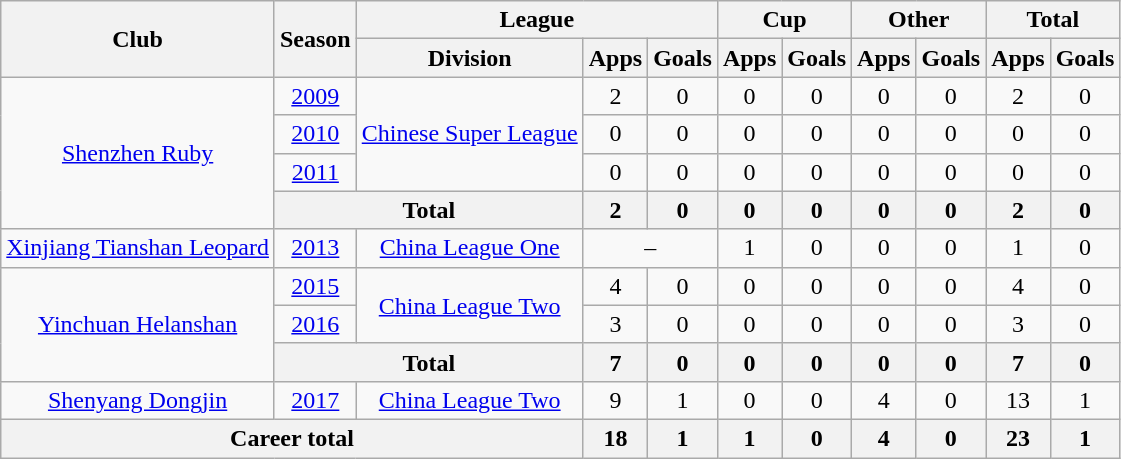<table class="wikitable" style="text-align: center">
<tr>
<th rowspan="2">Club</th>
<th rowspan="2">Season</th>
<th colspan="3">League</th>
<th colspan="2">Cup</th>
<th colspan="2">Other</th>
<th colspan="2">Total</th>
</tr>
<tr>
<th>Division</th>
<th>Apps</th>
<th>Goals</th>
<th>Apps</th>
<th>Goals</th>
<th>Apps</th>
<th>Goals</th>
<th>Apps</th>
<th>Goals</th>
</tr>
<tr>
<td rowspan="4"><a href='#'>Shenzhen Ruby</a></td>
<td><a href='#'>2009</a></td>
<td rowspan="3"><a href='#'>Chinese Super League</a></td>
<td>2</td>
<td>0</td>
<td>0</td>
<td>0</td>
<td>0</td>
<td>0</td>
<td>2</td>
<td>0</td>
</tr>
<tr>
<td><a href='#'>2010</a></td>
<td>0</td>
<td>0</td>
<td>0</td>
<td>0</td>
<td>0</td>
<td>0</td>
<td>0</td>
<td>0</td>
</tr>
<tr>
<td><a href='#'>2011</a></td>
<td>0</td>
<td>0</td>
<td>0</td>
<td>0</td>
<td>0</td>
<td>0</td>
<td>0</td>
<td>0</td>
</tr>
<tr>
<th colspan=2>Total</th>
<th>2</th>
<th>0</th>
<th>0</th>
<th>0</th>
<th>0</th>
<th>0</th>
<th>2</th>
<th>0</th>
</tr>
<tr>
<td><a href='#'>Xinjiang Tianshan Leopard</a></td>
<td><a href='#'>2013</a></td>
<td><a href='#'>China League One</a></td>
<td colspan="2">–</td>
<td>1</td>
<td>0</td>
<td>0</td>
<td>0</td>
<td>1</td>
<td>0</td>
</tr>
<tr>
<td rowspan="3"><a href='#'>Yinchuan Helanshan</a></td>
<td><a href='#'>2015</a></td>
<td rowspan="2"><a href='#'>China League Two</a></td>
<td>4</td>
<td>0</td>
<td>0</td>
<td>0</td>
<td>0</td>
<td>0</td>
<td>4</td>
<td>0</td>
</tr>
<tr>
<td><a href='#'>2016</a></td>
<td>3</td>
<td>0</td>
<td>0</td>
<td>0</td>
<td>0</td>
<td>0</td>
<td>3</td>
<td>0</td>
</tr>
<tr>
<th colspan=2>Total</th>
<th>7</th>
<th>0</th>
<th>0</th>
<th>0</th>
<th>0</th>
<th>0</th>
<th>7</th>
<th>0</th>
</tr>
<tr>
<td><a href='#'>Shenyang Dongjin</a></td>
<td><a href='#'>2017</a></td>
<td><a href='#'>China League Two</a></td>
<td>9</td>
<td>1</td>
<td>0</td>
<td>0</td>
<td>4</td>
<td>0</td>
<td>13</td>
<td>1</td>
</tr>
<tr>
<th colspan=3>Career total</th>
<th>18</th>
<th>1</th>
<th>1</th>
<th>0</th>
<th>4</th>
<th>0</th>
<th>23</th>
<th>1</th>
</tr>
</table>
